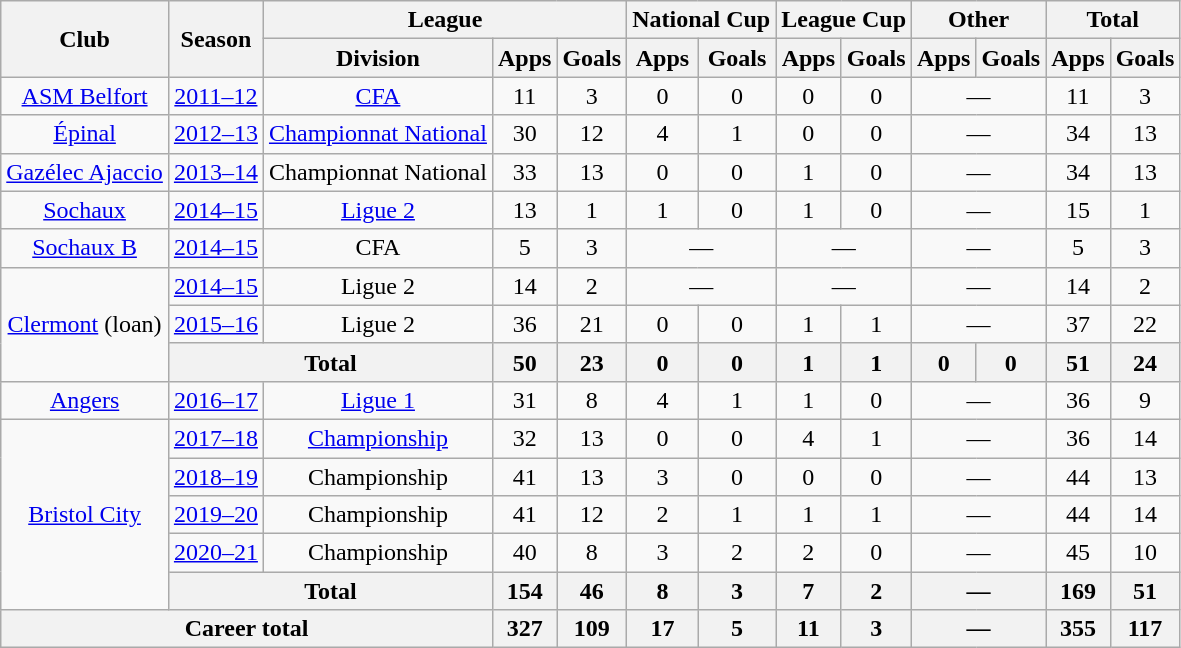<table class=wikitable style="text-align: center">
<tr>
<th rowspan=2>Club</th>
<th rowspan=2>Season</th>
<th colspan=3>League</th>
<th colspan=2>National Cup</th>
<th colspan=2>League Cup</th>
<th colspan=2>Other</th>
<th colspan=2>Total</th>
</tr>
<tr>
<th>Division</th>
<th>Apps</th>
<th>Goals</th>
<th>Apps</th>
<th>Goals</th>
<th>Apps</th>
<th>Goals</th>
<th>Apps</th>
<th>Goals</th>
<th>Apps</th>
<th>Goals</th>
</tr>
<tr>
<td><a href='#'>ASM Belfort</a></td>
<td><a href='#'>2011–12</a></td>
<td><a href='#'>CFA</a></td>
<td>11</td>
<td>3</td>
<td>0</td>
<td>0</td>
<td>0</td>
<td>0</td>
<td colspan=2>—</td>
<td>11</td>
<td>3</td>
</tr>
<tr>
<td><a href='#'>Épinal</a></td>
<td><a href='#'>2012–13</a></td>
<td><a href='#'>Championnat National</a></td>
<td>30</td>
<td>12</td>
<td>4</td>
<td>1</td>
<td>0</td>
<td>0</td>
<td colspan=2>—</td>
<td>34</td>
<td>13</td>
</tr>
<tr>
<td><a href='#'>Gazélec Ajaccio</a></td>
<td><a href='#'>2013–14</a></td>
<td>Championnat National</td>
<td>33</td>
<td>13</td>
<td>0</td>
<td>0</td>
<td>1</td>
<td>0</td>
<td colspan=2>—</td>
<td>34</td>
<td>13</td>
</tr>
<tr>
<td><a href='#'>Sochaux</a></td>
<td><a href='#'>2014–15</a></td>
<td><a href='#'>Ligue 2</a></td>
<td>13</td>
<td>1</td>
<td>1</td>
<td>0</td>
<td>1</td>
<td>0</td>
<td colspan=2>—</td>
<td>15</td>
<td>1</td>
</tr>
<tr>
<td><a href='#'>Sochaux B</a></td>
<td><a href='#'>2014–15</a></td>
<td>CFA</td>
<td>5</td>
<td>3</td>
<td colspan=2>—</td>
<td colspan=2>—</td>
<td colspan=2>—</td>
<td>5</td>
<td>3</td>
</tr>
<tr>
<td rowspan=3><a href='#'>Clermont</a> (loan)</td>
<td><a href='#'>2014–15</a></td>
<td>Ligue 2</td>
<td>14</td>
<td>2</td>
<td colspan=2>—</td>
<td colspan=2>—</td>
<td colspan=2>—</td>
<td>14</td>
<td>2</td>
</tr>
<tr>
<td><a href='#'>2015–16</a></td>
<td>Ligue 2</td>
<td>36</td>
<td>21</td>
<td>0</td>
<td>0</td>
<td>1</td>
<td>1</td>
<td colspan=2>—</td>
<td>37</td>
<td>22</td>
</tr>
<tr>
<th colspan=2>Total</th>
<th>50</th>
<th>23</th>
<th>0</th>
<th>0</th>
<th>1</th>
<th>1</th>
<th>0</th>
<th>0</th>
<th>51</th>
<th>24</th>
</tr>
<tr>
<td><a href='#'>Angers</a></td>
<td><a href='#'>2016–17</a></td>
<td><a href='#'>Ligue 1</a></td>
<td>31</td>
<td>8</td>
<td>4</td>
<td>1</td>
<td>1</td>
<td>0</td>
<td colspan=2>—</td>
<td>36</td>
<td>9</td>
</tr>
<tr>
<td rowspan=5><a href='#'>Bristol City</a></td>
<td><a href='#'>2017–18</a></td>
<td><a href='#'>Championship</a></td>
<td>32</td>
<td>13</td>
<td>0</td>
<td>0</td>
<td>4</td>
<td>1</td>
<td colspan=2>—</td>
<td>36</td>
<td>14</td>
</tr>
<tr>
<td><a href='#'>2018–19</a></td>
<td>Championship</td>
<td>41</td>
<td>13</td>
<td>3</td>
<td>0</td>
<td>0</td>
<td>0</td>
<td colspan=2>—</td>
<td>44</td>
<td>13</td>
</tr>
<tr>
<td><a href='#'>2019–20</a></td>
<td>Championship</td>
<td>41</td>
<td>12</td>
<td>2</td>
<td>1</td>
<td>1</td>
<td>1</td>
<td colspan=2>—</td>
<td>44</td>
<td>14</td>
</tr>
<tr>
<td><a href='#'>2020–21</a></td>
<td>Championship</td>
<td>40</td>
<td>8</td>
<td>3</td>
<td>2</td>
<td>2</td>
<td>0</td>
<td colspan=2>—</td>
<td>45</td>
<td>10</td>
</tr>
<tr>
<th colspan=2>Total</th>
<th>154</th>
<th>46</th>
<th>8</th>
<th>3</th>
<th>7</th>
<th>2</th>
<th colspan=2>—</th>
<th>169</th>
<th>51</th>
</tr>
<tr>
<th colspan=3>Career total</th>
<th>327</th>
<th>109</th>
<th>17</th>
<th>5</th>
<th>11</th>
<th>3</th>
<th colspan=2>—</th>
<th>355</th>
<th>117</th>
</tr>
</table>
